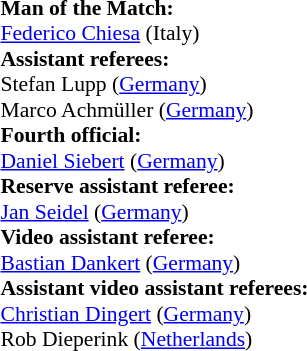<table style="width:50%;font-size:90%">
<tr>
<td><br><strong>Man of the Match:</strong>
<br><a href='#'>Federico Chiesa</a> (Italy)<br><strong>Assistant referees:</strong>
<br>Stefan Lupp (<a href='#'>Germany</a>)
<br>Marco Achmüller (<a href='#'>Germany</a>)
<br><strong>Fourth official:</strong>
<br><a href='#'>Daniel Siebert</a> (<a href='#'>Germany</a>)
<br><strong>Reserve assistant referee:</strong>
<br><a href='#'>Jan Seidel</a> (<a href='#'>Germany</a>)
<br><strong>Video assistant referee:</strong>
<br><a href='#'>Bastian Dankert</a> (<a href='#'>Germany</a>)
<br><strong>Assistant video assistant referees:</strong>
<br><a href='#'>Christian Dingert</a> (<a href='#'>Germany</a>)
<br>Rob Dieperink (<a href='#'>Netherlands</a>)</td>
</tr>
</table>
